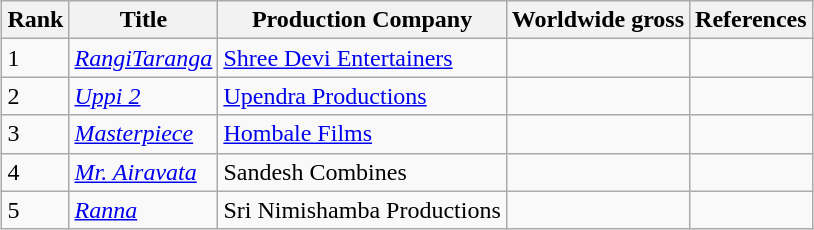<table class="wikitable sortable" style="margin:auto; margin:auto;">
<tr>
<th>Rank</th>
<th>Title</th>
<th>Production Company</th>
<th>Worldwide gross</th>
<th>References</th>
</tr>
<tr>
<td>1</td>
<td><em><a href='#'>RangiTaranga</a></em></td>
<td><a href='#'>Shree Devi Entertainers</a></td>
<td></td>
<td></td>
</tr>
<tr>
<td>2</td>
<td><em><a href='#'>Uppi 2</a></em></td>
<td><a href='#'>Upendra Productions</a></td>
<td></td>
<td></td>
</tr>
<tr>
<td>3</td>
<td><em><a href='#'>Masterpiece</a></em></td>
<td><a href='#'>Hombale Films</a></td>
<td></td>
<td></td>
</tr>
<tr>
<td>4</td>
<td><em><a href='#'>Mr. Airavata</a></em></td>
<td>Sandesh Combines</td>
<td></td>
<td></td>
</tr>
<tr>
<td>5</td>
<td><em><a href='#'>Ranna</a></em></td>
<td>Sri Nimishamba Productions</td>
<td></td>
<td></td>
</tr>
</table>
